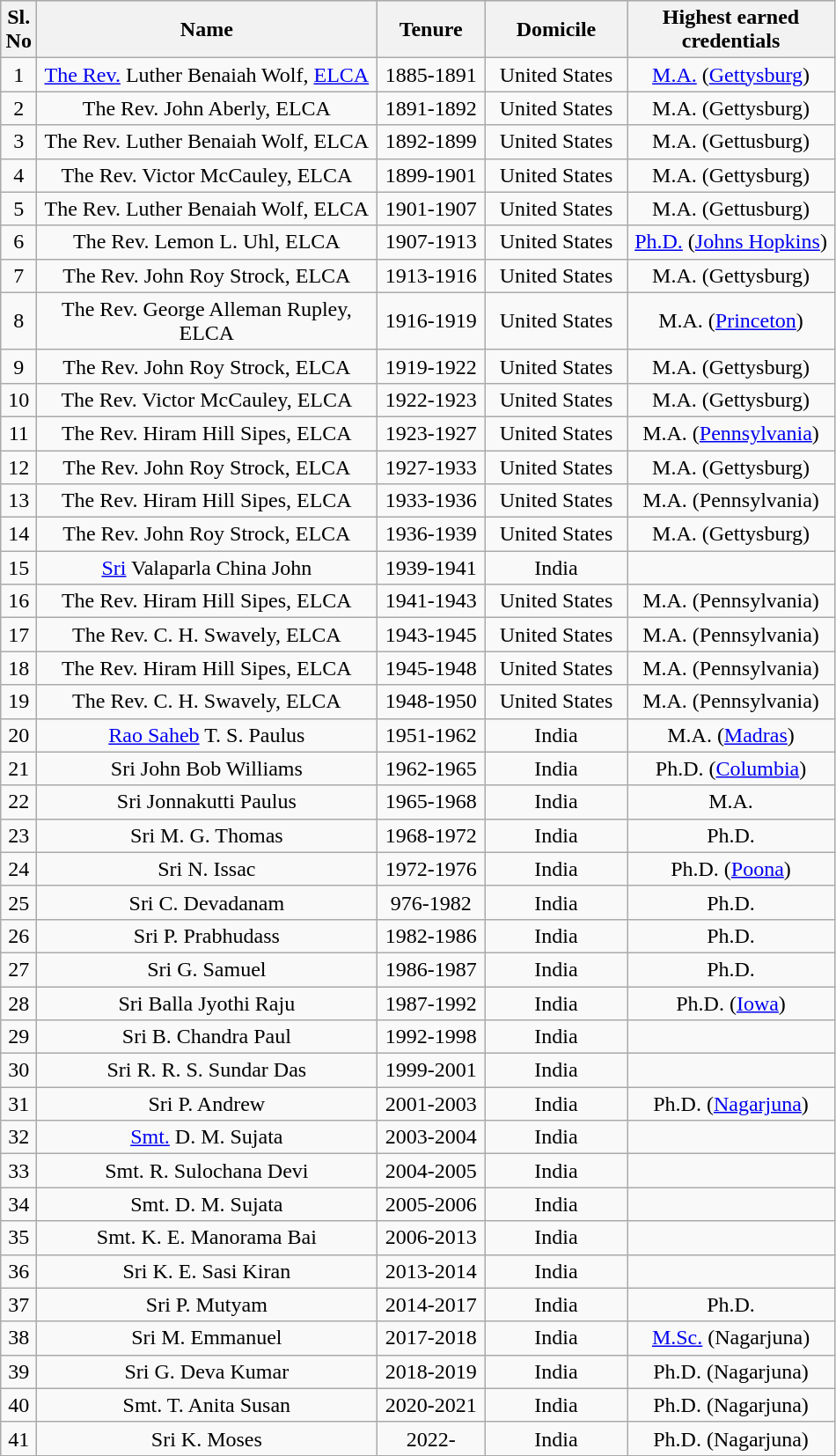<table class="wikitable sortable" style="text-align:center">
<tr style="background:#cccccc">
<th scope="col" style="width: 20px;">Sl. No</th>
<th scope="col" style="width: 250px;">Name</th>
<th scope="col" style="width: 75px;">Tenure</th>
<th scope="col" style="width: 100px;">Domicile</th>
<th scope="col" style="width: 150px;">Highest earned credentials</th>
</tr>
<tr>
<td>1</td>
<td><a href='#'>The Rev.</a> Luther Benaiah Wolf, <a href='#'>ELCA</a></td>
<td>1885-1891</td>
<td>United States</td>
<td><a href='#'>M.A.</a> (<a href='#'>Gettysburg</a>)</td>
</tr>
<tr>
<td>2</td>
<td>The Rev. John Aberly, ELCA</td>
<td>1891-1892</td>
<td>United States</td>
<td>M.A. (Gettysburg)</td>
</tr>
<tr>
<td>3</td>
<td>The Rev. Luther Benaiah Wolf, ELCA</td>
<td>1892-1899</td>
<td>United States</td>
<td>M.A. (Gettusburg)</td>
</tr>
<tr>
<td>4</td>
<td>The Rev. Victor McCauley, ELCA</td>
<td>1899-1901</td>
<td>United States</td>
<td>M.A. (Gettysburg)</td>
</tr>
<tr>
<td>5</td>
<td>The Rev. Luther Benaiah Wolf, ELCA</td>
<td>1901-1907</td>
<td>United States</td>
<td>M.A. (Gettusburg)</td>
</tr>
<tr>
<td>6</td>
<td>The Rev. Lemon L. Uhl, ELCA</td>
<td>1907-1913</td>
<td>United States</td>
<td><a href='#'>Ph.D.</a> (<a href='#'>Johns Hopkins</a>)</td>
</tr>
<tr>
<td>7</td>
<td>The Rev. John Roy Strock, ELCA</td>
<td>1913-1916</td>
<td>United States</td>
<td>M.A. (Gettysburg)</td>
</tr>
<tr>
<td>8</td>
<td>The Rev. George Alleman Rupley, ELCA</td>
<td>1916-1919</td>
<td>United States</td>
<td>M.A. (<a href='#'>Princeton</a>)</td>
</tr>
<tr>
<td>9</td>
<td>The Rev. John Roy Strock, ELCA</td>
<td>1919-1922</td>
<td>United States</td>
<td>M.A. (Gettysburg)</td>
</tr>
<tr>
<td>10</td>
<td>The Rev. Victor McCauley, ELCA</td>
<td>1922-1923</td>
<td>United States</td>
<td>M.A. (Gettysburg)</td>
</tr>
<tr>
<td>11</td>
<td>The Rev. Hiram Hill Sipes, ELCA</td>
<td>1923-1927</td>
<td>United States</td>
<td>M.A. (<a href='#'>Pennsylvania</a>)</td>
</tr>
<tr>
<td>12</td>
<td>The Rev. John Roy Strock, ELCA</td>
<td>1927-1933</td>
<td>United States</td>
<td>M.A. (Gettysburg)</td>
</tr>
<tr>
<td>13</td>
<td>The Rev. Hiram Hill Sipes, ELCA</td>
<td>1933-1936</td>
<td>United States</td>
<td>M.A. (Pennsylvania)</td>
</tr>
<tr>
<td>14</td>
<td>The Rev. John Roy Strock, ELCA</td>
<td>1936-1939</td>
<td>United States</td>
<td>M.A. (Gettysburg)</td>
</tr>
<tr>
<td>15</td>
<td><a href='#'>Sri</a> Valaparla China John</td>
<td>1939-1941</td>
<td>India</td>
<td></td>
</tr>
<tr>
<td>16</td>
<td>The Rev. Hiram Hill Sipes, ELCA</td>
<td>1941-1943</td>
<td>United States</td>
<td>M.A. (Pennsylvania)</td>
</tr>
<tr>
<td>17</td>
<td>The Rev. C. H. Swavely, ELCA</td>
<td>1943-1945</td>
<td>United States</td>
<td>M.A. (Pennsylvania)</td>
</tr>
<tr>
<td>18</td>
<td>The Rev. Hiram Hill Sipes, ELCA</td>
<td>1945-1948</td>
<td>United States</td>
<td>M.A. (Pennsylvania)</td>
</tr>
<tr>
<td>19</td>
<td>The Rev. C. H. Swavely, ELCA</td>
<td>1948-1950</td>
<td>United States</td>
<td>M.A. (Pennsylvania)</td>
</tr>
<tr>
<td>20</td>
<td><a href='#'>Rao Saheb</a> T. S. Paulus</td>
<td>1951-1962</td>
<td>India</td>
<td>M.A. (<a href='#'>Madras</a>)</td>
</tr>
<tr>
<td>21</td>
<td>Sri John Bob Williams</td>
<td>1962-1965</td>
<td>India</td>
<td>Ph.D. (<a href='#'>Columbia</a>)</td>
</tr>
<tr>
<td>22</td>
<td>Sri Jonnakutti Paulus</td>
<td>1965-1968</td>
<td>India</td>
<td>M.A.</td>
</tr>
<tr>
<td>23</td>
<td>Sri M. G. Thomas</td>
<td>1968-1972</td>
<td>India</td>
<td>Ph.D.</td>
</tr>
<tr>
<td>24</td>
<td>Sri N. Issac</td>
<td>1972-1976</td>
<td>India</td>
<td>Ph.D. (<a href='#'>Poona</a>)</td>
</tr>
<tr>
<td>25</td>
<td>Sri C. Devadanam</td>
<td>976-1982</td>
<td>India</td>
<td>Ph.D.</td>
</tr>
<tr>
<td>26</td>
<td>Sri P. Prabhudass</td>
<td>1982-1986</td>
<td>India</td>
<td>Ph.D.</td>
</tr>
<tr>
<td>27</td>
<td>Sri G. Samuel</td>
<td>1986-1987</td>
<td>India</td>
<td>Ph.D.</td>
</tr>
<tr>
<td>28</td>
<td>Sri Balla Jyothi Raju</td>
<td>1987-1992</td>
<td>India</td>
<td>Ph.D. (<a href='#'>Iowa</a>)</td>
</tr>
<tr>
<td>29</td>
<td>Sri B. Chandra Paul</td>
<td>1992-1998</td>
<td>India</td>
<td></td>
</tr>
<tr>
<td>30</td>
<td>Sri R. R. S. Sundar Das</td>
<td>1999-2001</td>
<td>India</td>
<td></td>
</tr>
<tr>
<td>31</td>
<td>Sri P. Andrew</td>
<td>2001-2003</td>
<td>India</td>
<td>Ph.D. (<a href='#'>Nagarjuna</a>)</td>
</tr>
<tr>
<td>32</td>
<td><a href='#'>Smt.</a> D. M. Sujata</td>
<td>2003-2004</td>
<td>India</td>
<td></td>
</tr>
<tr>
<td>33</td>
<td>Smt. R. Sulochana Devi</td>
<td>2004-2005</td>
<td>India</td>
<td></td>
</tr>
<tr>
<td>34</td>
<td>Smt. D. M. Sujata</td>
<td>2005-2006</td>
<td>India</td>
<td></td>
</tr>
<tr>
<td>35</td>
<td>Smt. K. E. Manorama Bai</td>
<td>2006-2013</td>
<td>India</td>
<td></td>
</tr>
<tr>
<td>36</td>
<td>Sri K. E. Sasi Kiran</td>
<td>2013-2014</td>
<td>India</td>
<td></td>
</tr>
<tr>
<td>37</td>
<td>Sri P. Mutyam</td>
<td>2014-2017</td>
<td>India</td>
<td>Ph.D.</td>
</tr>
<tr>
<td>38</td>
<td>Sri M. Emmanuel</td>
<td>2017-2018</td>
<td>India</td>
<td><a href='#'>M.Sc.</a> (Nagarjuna)</td>
</tr>
<tr>
<td>39</td>
<td>Sri G. Deva Kumar</td>
<td>2018-2019</td>
<td>India</td>
<td>Ph.D. (Nagarjuna)</td>
</tr>
<tr>
<td>40</td>
<td>Smt. T. Anita Susan</td>
<td>2020-2021</td>
<td>India</td>
<td>Ph.D. (Nagarjuna)</td>
</tr>
<tr>
<td>41</td>
<td>Sri K. Moses</td>
<td>2022-</td>
<td>India</td>
<td>Ph.D. (Nagarjuna)</td>
</tr>
</table>
